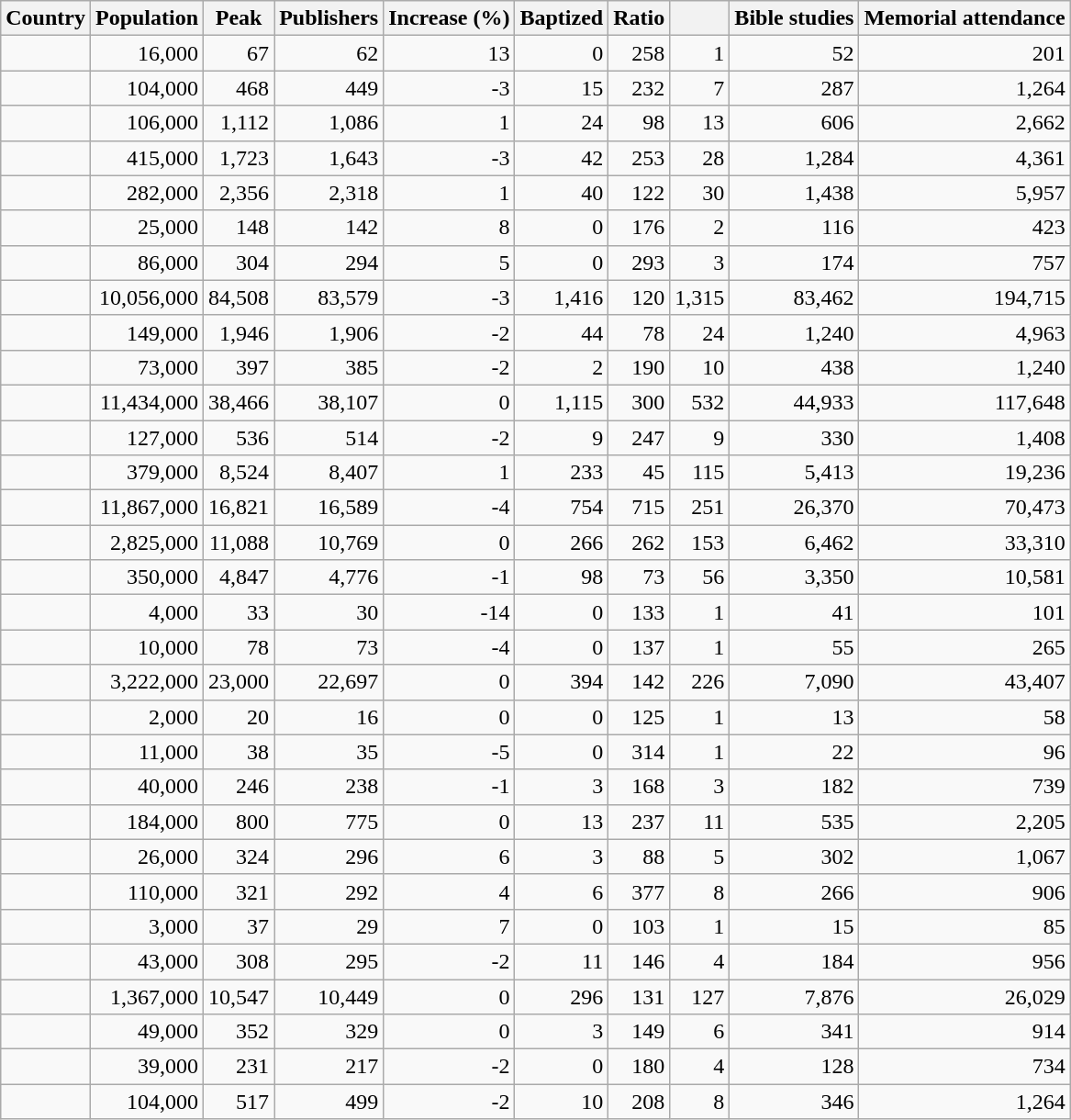<table class="wikitable sortable col1left" border="1" style="text-align:right">
<tr>
<th>Country</th>
<th>Population</th>
<th>Peak</th>
<th>Publishers</th>
<th>Increase (%)</th>
<th>Baptized</th>
<th>Ratio</th>
<th></th>
<th>Bible studies</th>
<th>Memorial attendance</th>
</tr>
<tr>
<td></td>
<td>16,000</td>
<td>67</td>
<td>62</td>
<td>13</td>
<td>0</td>
<td>258</td>
<td>1</td>
<td>52</td>
<td>201</td>
</tr>
<tr>
<td></td>
<td>104,000</td>
<td>468</td>
<td>449</td>
<td>-3</td>
<td>15</td>
<td>232</td>
<td>7</td>
<td>287</td>
<td>1,264</td>
</tr>
<tr>
<td></td>
<td>106,000</td>
<td>1,112</td>
<td>1,086</td>
<td>1</td>
<td>24</td>
<td>98</td>
<td>13</td>
<td>606</td>
<td>2,662</td>
</tr>
<tr>
<td></td>
<td>415,000</td>
<td>1,723</td>
<td>1,643</td>
<td>-3</td>
<td>42</td>
<td>253</td>
<td>28</td>
<td>1,284</td>
<td>4,361</td>
</tr>
<tr>
<td></td>
<td>282,000</td>
<td>2,356</td>
<td>2,318</td>
<td>1</td>
<td>40</td>
<td>122</td>
<td>30</td>
<td>1,438</td>
<td>5,957</td>
</tr>
<tr>
<td></td>
<td>25,000</td>
<td>148</td>
<td>142</td>
<td>8</td>
<td>0</td>
<td>176</td>
<td>2</td>
<td>116</td>
<td>423</td>
</tr>
<tr>
<td></td>
<td>86,000</td>
<td>304</td>
<td>294</td>
<td>5</td>
<td>0</td>
<td>293</td>
<td>3</td>
<td>174</td>
<td>757</td>
</tr>
<tr>
<td></td>
<td>10,056,000</td>
<td>84,508</td>
<td>83,579</td>
<td>-3</td>
<td>1,416</td>
<td>120</td>
<td>1,315</td>
<td>83,462</td>
<td>194,715</td>
</tr>
<tr>
<td></td>
<td>149,000</td>
<td>1,946</td>
<td>1,906</td>
<td>-2</td>
<td>44</td>
<td>78</td>
<td>24</td>
<td>1,240</td>
<td>4,963</td>
</tr>
<tr>
<td></td>
<td>73,000</td>
<td>397</td>
<td>385</td>
<td>-2</td>
<td>2</td>
<td>190</td>
<td>10</td>
<td>438</td>
<td>1,240</td>
</tr>
<tr>
<td></td>
<td>11,434,000</td>
<td>38,466</td>
<td>38,107</td>
<td>0</td>
<td>1,115</td>
<td>300</td>
<td>532</td>
<td>44,933</td>
<td>117,648</td>
</tr>
<tr>
<td></td>
<td>127,000</td>
<td>536</td>
<td>514</td>
<td>-2</td>
<td>9</td>
<td>247</td>
<td>9</td>
<td>330</td>
<td>1,408</td>
</tr>
<tr>
<td></td>
<td>379,000</td>
<td>8,524</td>
<td>8,407</td>
<td>1</td>
<td>233</td>
<td>45</td>
<td>115</td>
<td>5,413</td>
<td>19,236</td>
</tr>
<tr>
<td></td>
<td>11,867,000</td>
<td>16,821</td>
<td>16,589</td>
<td>-4</td>
<td>754</td>
<td>715</td>
<td>251</td>
<td>26,370</td>
<td>70,473</td>
</tr>
<tr>
<td></td>
<td>2,825,000</td>
<td>11,088</td>
<td>10,769</td>
<td>0</td>
<td>266</td>
<td>262</td>
<td>153</td>
<td>6,462</td>
<td>33,310</td>
</tr>
<tr>
<td></td>
<td>350,000</td>
<td>4,847</td>
<td>4,776</td>
<td>-1</td>
<td>98</td>
<td>73</td>
<td>56</td>
<td>3,350</td>
<td>10,581</td>
</tr>
<tr>
<td></td>
<td>4,000</td>
<td>33</td>
<td>30</td>
<td>-14</td>
<td>0</td>
<td>133</td>
<td>1</td>
<td>41</td>
<td>101</td>
</tr>
<tr>
<td></td>
<td>10,000</td>
<td>78</td>
<td>73</td>
<td>-4</td>
<td>0</td>
<td>137</td>
<td>1</td>
<td>55</td>
<td>265</td>
</tr>
<tr>
<td></td>
<td>3,222,000</td>
<td>23,000</td>
<td>22,697</td>
<td>0</td>
<td>394</td>
<td>142</td>
<td>226</td>
<td>7,090</td>
<td>43,407</td>
</tr>
<tr>
<td></td>
<td>2,000</td>
<td>20</td>
<td>16</td>
<td>0</td>
<td>0</td>
<td>125</td>
<td>1</td>
<td>13</td>
<td>58</td>
</tr>
<tr>
<td></td>
<td>11,000</td>
<td>38</td>
<td>35</td>
<td>-5</td>
<td>0</td>
<td>314</td>
<td>1</td>
<td>22</td>
<td>96</td>
</tr>
<tr>
<td></td>
<td>40,000</td>
<td>246</td>
<td>238</td>
<td>-1</td>
<td>3</td>
<td>168</td>
<td>3</td>
<td>182</td>
<td>739</td>
</tr>
<tr>
<td></td>
<td>184,000</td>
<td>800</td>
<td>775</td>
<td>0</td>
<td>13</td>
<td>237</td>
<td>11</td>
<td>535</td>
<td>2,205</td>
</tr>
<tr>
<td></td>
<td>26,000</td>
<td>324</td>
<td>296</td>
<td>6</td>
<td>3</td>
<td>88</td>
<td>5</td>
<td>302</td>
<td>1,067</td>
</tr>
<tr>
<td></td>
<td>110,000</td>
<td>321</td>
<td>292</td>
<td>4</td>
<td>6</td>
<td>377</td>
<td>8</td>
<td>266</td>
<td>906</td>
</tr>
<tr>
<td></td>
<td>3,000</td>
<td>37</td>
<td>29</td>
<td>7</td>
<td>0</td>
<td>103</td>
<td>1</td>
<td>15</td>
<td>85</td>
</tr>
<tr>
<td></td>
<td>43,000</td>
<td>308</td>
<td>295</td>
<td>-2</td>
<td>11</td>
<td>146</td>
<td>4</td>
<td>184</td>
<td>956</td>
</tr>
<tr>
<td></td>
<td>1,367,000</td>
<td>10,547</td>
<td>10,449</td>
<td>0</td>
<td>296</td>
<td>131</td>
<td>127</td>
<td>7,876</td>
<td>26,029</td>
</tr>
<tr>
<td></td>
<td>49,000</td>
<td>352</td>
<td>329</td>
<td>0</td>
<td>3</td>
<td>149</td>
<td>6</td>
<td>341</td>
<td>914</td>
</tr>
<tr>
<td></td>
<td>39,000</td>
<td>231</td>
<td>217</td>
<td>-2</td>
<td>0</td>
<td>180</td>
<td>4</td>
<td>128</td>
<td>734</td>
</tr>
<tr>
<td></td>
<td>104,000</td>
<td>517</td>
<td>499</td>
<td>-2</td>
<td>10</td>
<td>208</td>
<td>8</td>
<td>346</td>
<td>1,264</td>
</tr>
</table>
